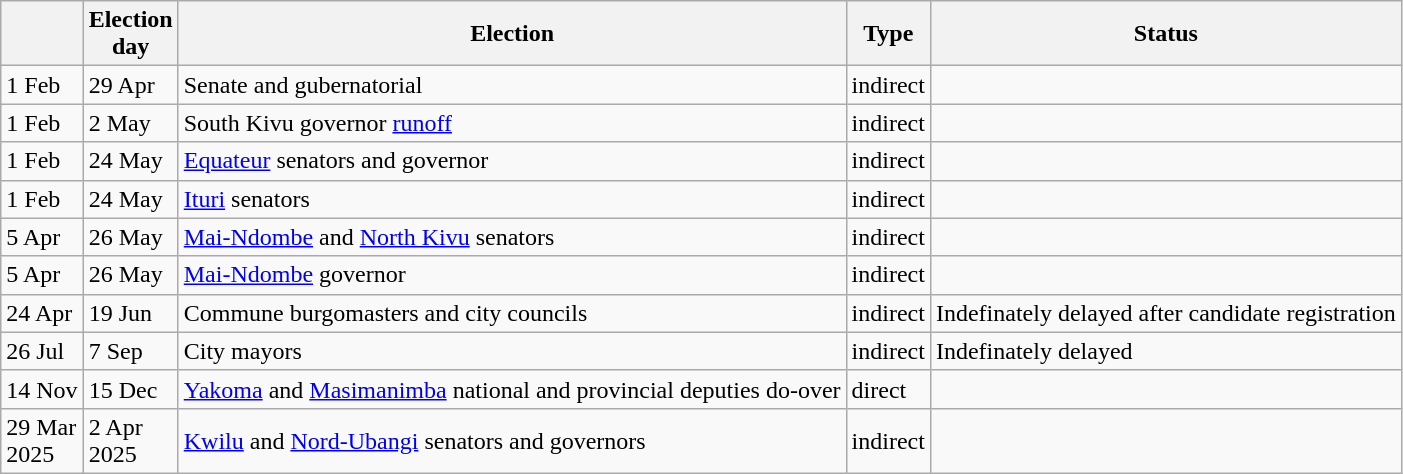<table class="wikitable sortable  static-row-numbers">
<tr>
<th data-sort-type=date></th>
<th data-sort-type=date>Election<br>day</th>
<th class="unsortable">Election</th>
<th>Type</th>
<th>Status</th>
</tr>
<tr>
<td data-sort-value="1 Feb 2024">1 Feb</td>
<td data-sort-value="29 Apr 2024">29 Apr</td>
<td>Senate and gubernatorial</td>
<td>indirect</td>
<td></td>
</tr>
<tr>
<td data-sort-value="1 Feb 2024">1 Feb</td>
<td data-sort-value="2 May 2024">2 May</td>
<td>South Kivu governor <a href='#'>runoff</a></td>
<td>indirect</td>
<td></td>
</tr>
<tr>
<td data-sort-value="1 Feb 2024">1 Feb</td>
<td data-sort-value="24 May 2024">24 May</td>
<td><a href='#'>Equateur</a> senators and governor</td>
<td>indirect</td>
<td></td>
</tr>
<tr>
<td data-sort-value="1 Feb 2024">1 Feb</td>
<td data-sort-value="24 May 2024">24 May</td>
<td><a href='#'>Ituri</a> senators</td>
<td>indirect</td>
<td></td>
</tr>
<tr>
<td data-sort-value="5 Apr 2024">5 Apr</td>
<td data-sort-value="26 May 2024">26 May</td>
<td><a href='#'>Mai-Ndombe</a> and <a href='#'>North Kivu</a> senators</td>
<td>indirect</td>
<td></td>
</tr>
<tr>
<td data-sort-value="5 Apr 2024">5 Apr</td>
<td data-sort-value="2 Jun 2024">26 May</td>
<td><a href='#'>Mai-Ndombe</a> governor</td>
<td>indirect</td>
<td></td>
</tr>
<tr>
<td data-sort-value="24 Apr 2024">24 Apr</td>
<td data-sort-value="19 Jun 2024">19 Jun</td>
<td>Commune burgomasters and city councils</td>
<td>indirect</td>
<td>Indefinately delayed after candidate registration</td>
</tr>
<tr>
<td data-sort-value="26 Jul 2024">26 Jul</td>
<td data-sort-value="7 Sep 2024">7 Sep</td>
<td>City mayors</td>
<td>indirect</td>
<td>Indefinately delayed</td>
</tr>
<tr>
<td data-sort-value="14 Nov 2024">14 Nov</td>
<td data-sort-value="15 Dec 2024">15 Dec</td>
<td><a href='#'>Yakoma</a> and <a href='#'>Masimanimba</a> national and provincial deputies do-over</td>
<td>direct</td>
<td></td>
</tr>
<tr>
<td data-sort-value="29 Mar 2025">29 Mar<br>2025</td>
<td data-sort-value="2 Apr 2025">2 Apr<br>2025</td>
<td><a href='#'>Kwilu</a> and <a href='#'>Nord-Ubangi</a> senators and governors</td>
<td>indirect</td>
<td></td>
</tr>
</table>
